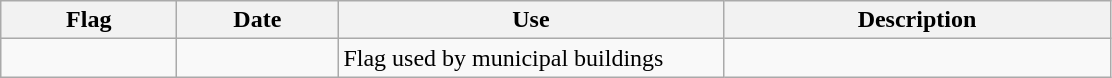<table class="wikitable">
<tr>
<th style="width:110px;">Flag</th>
<th style="width:100px;">Date</th>
<th style="width:250px;">Use</th>
<th style="width:250px;">Description</th>
</tr>
<tr>
<td></td>
<td></td>
<td>Flag used by municipal buildings</td>
<td></td>
</tr>
</table>
